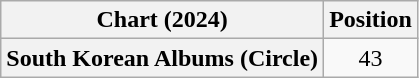<table class="wikitable plainrowheaders" style="text-align:center">
<tr>
<th scope="col">Chart (2024)</th>
<th scope="col">Position</th>
</tr>
<tr>
<th scope="row">South Korean Albums (Circle)</th>
<td>43</td>
</tr>
</table>
